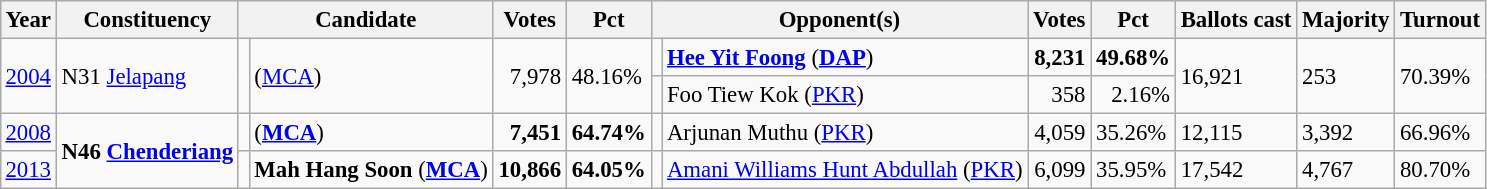<table class="wikitable" style="margin:0.5em ; font-size:95%">
<tr>
<th>Year</th>
<th>Constituency</th>
<th colspan=2>Candidate</th>
<th>Votes</th>
<th>Pct</th>
<th colspan=2>Opponent(s)</th>
<th>Votes</th>
<th>Pct</th>
<th>Ballots cast</th>
<th>Majority</th>
<th>Turnout</th>
</tr>
<tr>
<td rowspan=2><a href='#'>2004</a></td>
<td rowspan=2>N31 <a href='#'>Jelapang</a></td>
<td rowspan=2 ></td>
<td rowspan=2> (<a href='#'>MCA</a>)</td>
<td rowspan=2 align="right">7,978</td>
<td rowspan=2>48.16%</td>
<td></td>
<td><strong><a href='#'>Hee Yit Foong</a></strong> (<a href='#'><strong>DAP</strong></a>)</td>
<td align="right"><strong>8,231</strong></td>
<td><strong>49.68%</strong></td>
<td rowspan=2>16,921</td>
<td rowspan=2>253</td>
<td rowspan=2>70.39%</td>
</tr>
<tr>
<td></td>
<td>Foo Tiew Kok (<a href='#'>PKR</a>)</td>
<td align="right">358</td>
<td align="right">2.16%</td>
</tr>
<tr>
<td><a href='#'>2008</a></td>
<td rowspan=2><strong>N46 <a href='#'>Chenderiang</a></strong></td>
<td></td>
<td> (<a href='#'><strong>MCA</strong></a>)</td>
<td align="right"><strong>7,451</strong></td>
<td><strong>64.74%</strong></td>
<td></td>
<td>Arjunan Muthu (<a href='#'>PKR</a>)</td>
<td align="right">4,059</td>
<td>35.26%</td>
<td>12,115</td>
<td>3,392</td>
<td>66.96%</td>
</tr>
<tr>
<td><a href='#'>2013</a></td>
<td></td>
<td><strong>Mah Hang Soon</strong> (<a href='#'><strong>MCA</strong></a>)</td>
<td align="right"><strong>10,866</strong></td>
<td><strong>64.05%</strong></td>
<td></td>
<td><a href='#'>Amani Williams Hunt Abdullah</a> (<a href='#'>PKR</a>)</td>
<td align="right">6,099</td>
<td>35.95%</td>
<td>17,542</td>
<td>4,767</td>
<td>80.70%</td>
</tr>
</table>
